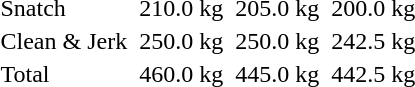<table>
<tr>
<td>Snatch</td>
<td></td>
<td>210.0 kg</td>
<td></td>
<td>205.0 kg</td>
<td></td>
<td>200.0 kg</td>
</tr>
<tr>
<td>Clean & Jerk</td>
<td></td>
<td>250.0 kg</td>
<td></td>
<td>250.0 kg</td>
<td></td>
<td>242.5 kg</td>
</tr>
<tr>
<td>Total</td>
<td></td>
<td>460.0 kg</td>
<td></td>
<td>445.0 kg</td>
<td></td>
<td>442.5 kg</td>
</tr>
</table>
